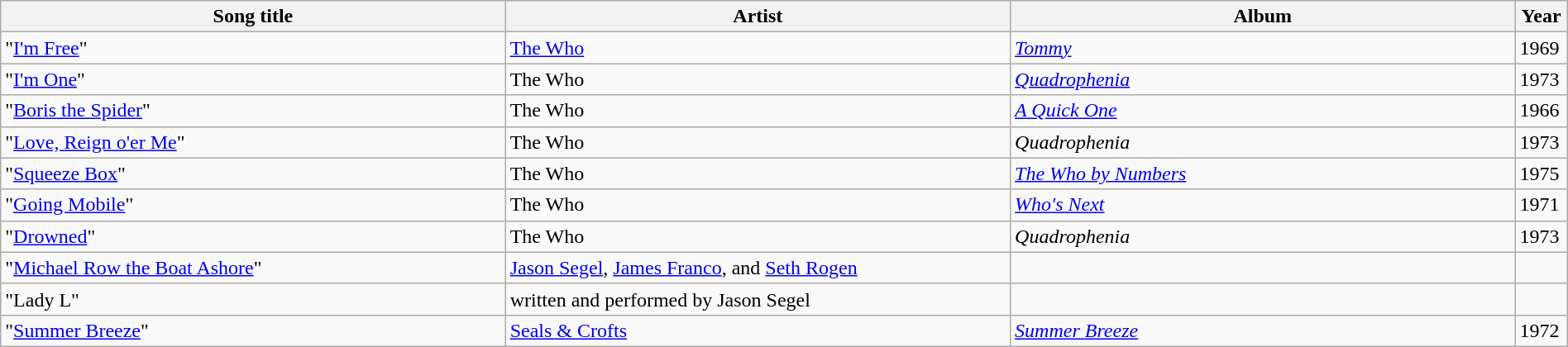<table class="wikitable" style="width:100%;">
<tr>
<th style="width:30%;">Song title</th>
<th style="width:30%;">Artist</th>
<th style="width:30%;">Album</th>
<th style="width:3%;">Year</th>
</tr>
<tr>
<td>"<a href='#'>I'm Free</a>"</td>
<td><a href='#'>The Who</a></td>
<td><em><a href='#'>Tommy</a></em></td>
<td>1969</td>
</tr>
<tr>
<td>"<a href='#'>I'm One</a>"</td>
<td>The Who</td>
<td><em><a href='#'>Quadrophenia</a></em></td>
<td>1973</td>
</tr>
<tr>
<td>"<a href='#'>Boris the Spider</a>"</td>
<td>The Who</td>
<td><em><a href='#'>A Quick One</a></em></td>
<td>1966</td>
</tr>
<tr>
<td>"<a href='#'>Love, Reign o'er Me</a>"</td>
<td>The Who</td>
<td><em>Quadrophenia</em></td>
<td>1973</td>
</tr>
<tr>
<td>"<a href='#'>Squeeze Box</a>"</td>
<td>The Who</td>
<td><em><a href='#'>The Who by Numbers</a></em></td>
<td>1975</td>
</tr>
<tr>
<td>"<a href='#'>Going Mobile</a>"</td>
<td>The Who</td>
<td><em><a href='#'>Who's Next</a></em></td>
<td>1971</td>
</tr>
<tr>
<td>"<a href='#'>Drowned</a>"</td>
<td>The Who</td>
<td><em>Quadrophenia</em></td>
<td>1973</td>
</tr>
<tr>
<td>"<a href='#'>Michael Row the Boat Ashore</a>"</td>
<td><a href='#'>Jason Segel</a>, <a href='#'>James Franco</a>, and <a href='#'>Seth Rogen</a></td>
<td></td>
<td></td>
</tr>
<tr>
<td>"Lady L"</td>
<td>written and performed by Jason Segel</td>
<td></td>
<td></td>
</tr>
<tr>
<td>"<a href='#'>Summer Breeze</a>"</td>
<td><a href='#'>Seals & Crofts</a></td>
<td><em><a href='#'>Summer Breeze</a></em></td>
<td>1972</td>
</tr>
</table>
